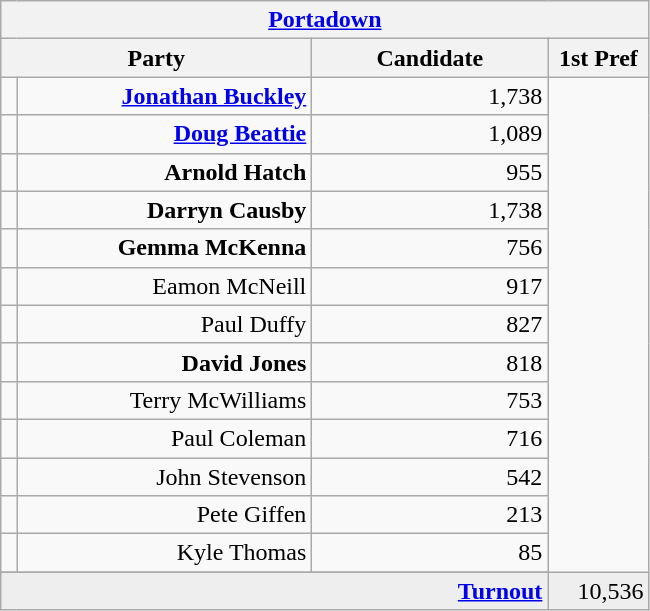<table class="wikitable">
<tr>
<th colspan="4" align="center"><a href='#'>Portadown</a></th>
</tr>
<tr>
<th colspan="2" align="center" width=200>Party</th>
<th width=150>Candidate</th>
<th width=60>1st Pref</th>
</tr>
<tr>
<td></td>
<td align="right"><strong><a href='#'>Jonathan Buckley</a></strong></td>
<td align="right">1,738</td>
</tr>
<tr>
<td></td>
<td align="right"><strong><a href='#'>Doug Beattie</a></strong></td>
<td align="right">1,089</td>
</tr>
<tr>
<td></td>
<td align="right"><strong>Arnold Hatch</strong></td>
<td align="right">955</td>
</tr>
<tr>
<td></td>
<td align="right"><strong>Darryn Causby</strong></td>
<td align="right">1,738</td>
</tr>
<tr>
<td></td>
<td align="right"><strong>Gemma McKenna</strong></td>
<td align="right">756</td>
</tr>
<tr>
<td></td>
<td align="right">Eamon McNeill</td>
<td align="right">917</td>
</tr>
<tr>
<td></td>
<td align="right">Paul Duffy</td>
<td align="right">827</td>
</tr>
<tr>
<td></td>
<td align="right"><strong>David Jones</strong></td>
<td align="right">818</td>
</tr>
<tr>
<td></td>
<td align="right">Terry McWilliams</td>
<td align="right">753</td>
</tr>
<tr>
<td></td>
<td align="right">Paul Coleman</td>
<td align="right">716</td>
</tr>
<tr>
<td></td>
<td align="right">John Stevenson</td>
<td align="right">542</td>
</tr>
<tr>
<td></td>
<td align="right">Pete Giffen</td>
<td align="right">213</td>
</tr>
<tr>
<td></td>
<td align="right">Kyle Thomas</td>
<td align="right">85</td>
</tr>
<tr>
</tr>
<tr bgcolor="EEEEEE">
<td colspan=3 align="right"><strong><a href='#'>Turnout</a></strong></td>
<td align="right">10,536</td>
</tr>
</table>
